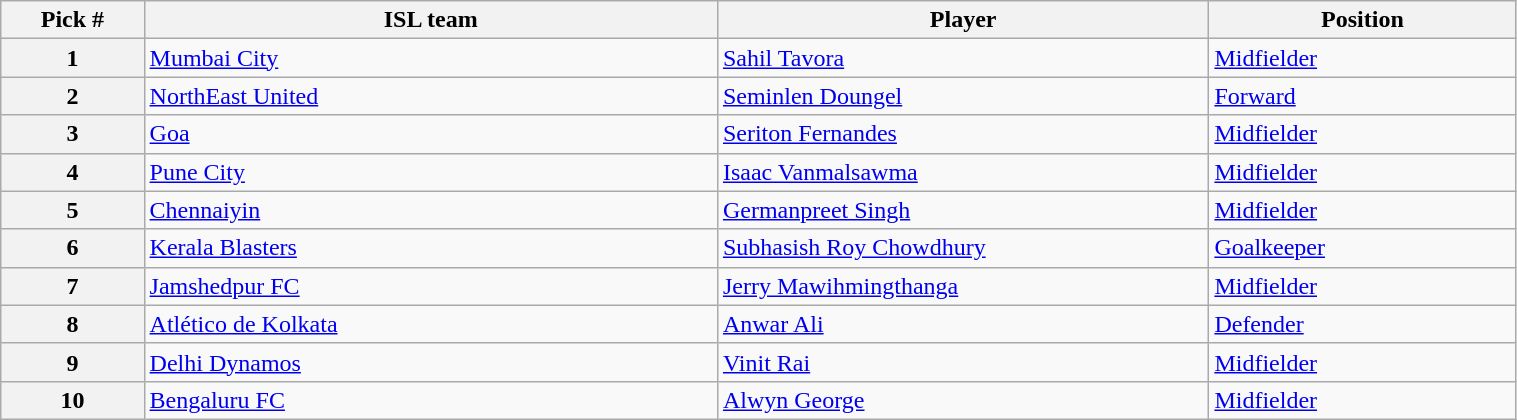<table class="wikitable sortable" style="width:80%">
<tr>
<th width=7%>Pick #</th>
<th width=28%>ISL team</th>
<th width=24%>Player</th>
<th width=15%>Position</th>
</tr>
<tr>
<th>1</th>
<td><a href='#'>Mumbai City</a></td>
<td><a href='#'>Sahil Tavora</a></td>
<td><a href='#'>Midfielder</a></td>
</tr>
<tr>
<th>2</th>
<td><a href='#'>NorthEast United</a></td>
<td><a href='#'>Seminlen Doungel</a></td>
<td><a href='#'>Forward</a></td>
</tr>
<tr>
<th>3</th>
<td><a href='#'>Goa</a></td>
<td><a href='#'>Seriton Fernandes</a></td>
<td><a href='#'>Midfielder</a></td>
</tr>
<tr>
<th>4</th>
<td><a href='#'>Pune City</a></td>
<td><a href='#'>Isaac Vanmalsawma</a></td>
<td><a href='#'>Midfielder</a></td>
</tr>
<tr>
<th>5</th>
<td><a href='#'>Chennaiyin</a></td>
<td><a href='#'>Germanpreet Singh</a></td>
<td><a href='#'>Midfielder</a></td>
</tr>
<tr>
<th>6</th>
<td><a href='#'>Kerala Blasters</a></td>
<td><a href='#'>Subhasish Roy Chowdhury</a></td>
<td><a href='#'>Goalkeeper</a></td>
</tr>
<tr>
<th>7</th>
<td><a href='#'>Jamshedpur FC</a></td>
<td><a href='#'>Jerry Mawihmingthanga</a></td>
<td><a href='#'>Midfielder</a></td>
</tr>
<tr>
<th>8</th>
<td><a href='#'>Atlético de Kolkata</a></td>
<td><a href='#'>Anwar Ali</a></td>
<td><a href='#'>Defender</a></td>
</tr>
<tr>
<th>9</th>
<td><a href='#'>Delhi Dynamos</a></td>
<td><a href='#'>Vinit Rai</a></td>
<td><a href='#'>Midfielder</a></td>
</tr>
<tr>
<th>10</th>
<td><a href='#'>Bengaluru FC</a></td>
<td><a href='#'>Alwyn George</a></td>
<td><a href='#'>Midfielder</a></td>
</tr>
</table>
